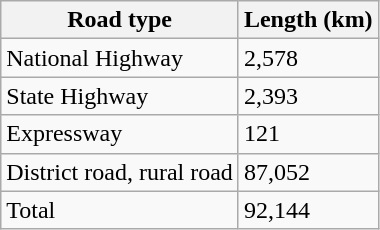<table class = "sortable wikitable">
<tr>
<th>Road type</th>
<th>Length (km)</th>
</tr>
<tr>
<td>National Highway</td>
<td>2,578</td>
</tr>
<tr>
<td>State Highway</td>
<td>2,393</td>
</tr>
<tr>
<td>Expressway</td>
<td>121</td>
</tr>
<tr>
<td>District road, rural road</td>
<td>87,052</td>
</tr>
<tr>
<td>Total</td>
<td>92,144</td>
</tr>
</table>
